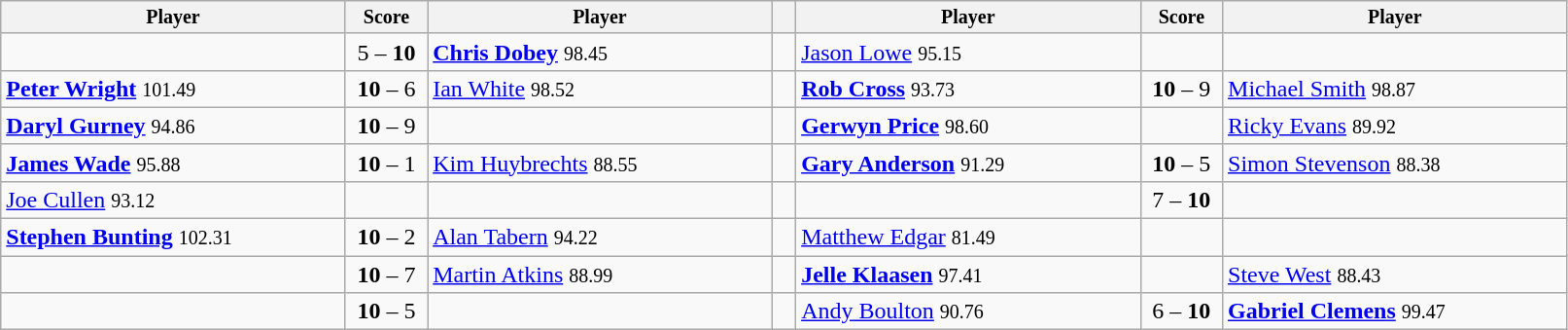<table class="wikitable">
<tr style="font-size:10pt;font-weight:bold">
<th width=230>Player</th>
<th width=50>Score</th>
<th width=230>Player</th>
<th width=10></th>
<th width=230>Player</th>
<th width=50>Score</th>
<th width=230>Player</th>
</tr>
<tr>
<td></td>
<td align=center>5 – <strong>10</strong></td>
<td> <strong><a href='#'>Chris Dobey</a></strong> <small><span>98.45</span></small></td>
<td></td>
<td> <a href='#'>Jason Lowe</a> <small><span>95.15</span></small></td>
<td align=center></td>
<td></td>
</tr>
<tr>
<td> <strong><a href='#'>Peter Wright</a></strong> <small><span>101.49</span></small></td>
<td align=center><strong>10</strong> – 6</td>
<td> <a href='#'>Ian White</a> <small><span>98.52</span></small></td>
<td></td>
<td> <strong><a href='#'>Rob Cross</a></strong> <small><span>93.73</span></small></td>
<td align=center><strong>10</strong> – 9</td>
<td> <a href='#'>Michael Smith</a> <small><span>98.87</span></small></td>
</tr>
<tr>
<td> <strong><a href='#'>Daryl Gurney</a></strong> <small><span>94.86</span></small></td>
<td align=center><strong>10</strong> – 9</td>
<td></td>
<td></td>
<td> <strong><a href='#'>Gerwyn Price</a></strong> <small><span>98.60</span></small></td>
<td align=center></td>
<td> <a href='#'>Ricky Evans</a> <small><span>89.92</span></small></td>
</tr>
<tr>
<td> <strong><a href='#'>James Wade</a> </strong> <small><span>95.88</span></small></td>
<td align=center><strong>10</strong> – 1</td>
<td> <a href='#'>Kim Huybrechts</a> <small><span>88.55</span></small></td>
<td></td>
<td> <strong><a href='#'>Gary Anderson</a></strong> <small><span>91.29</span></small></td>
<td align=center><strong>10</strong> – 5</td>
<td> <a href='#'>Simon Stevenson</a> <small><span>88.38</span></small></td>
</tr>
<tr>
<td> <a href='#'>Joe Cullen</a> <small><span>93.12</span></small></td>
<td align=center></td>
<td></td>
<td></td>
<td></td>
<td align=center>7 – <strong>10</strong></td>
<td></td>
</tr>
<tr>
<td> <strong><a href='#'>Stephen Bunting</a></strong> <small><span>102.31</span></small></td>
<td align=center><strong>10</strong> – 2</td>
<td> <a href='#'>Alan Tabern</a> <small><span>94.22</span></small></td>
<td></td>
<td> <a href='#'>Matthew Edgar</a> <small><span>81.49</span></small></td>
<td align=center></td>
<td></td>
</tr>
<tr>
<td></td>
<td align=center><strong>10</strong> – 7</td>
<td> <a href='#'>Martin Atkins</a> <small><span>88.99</span></small></td>
<td></td>
<td> <strong><a href='#'>Jelle Klaasen</a></strong> <small><span>97.41</span></small></td>
<td align=center></td>
<td> <a href='#'>Steve West</a> <small><span>88.43</span></small></td>
</tr>
<tr>
<td></td>
<td align=center><strong>10</strong> – 5</td>
<td></td>
<td></td>
<td> <a href='#'>Andy Boulton</a> <small><span>90.76</span></small></td>
<td align=center>6 – <strong>10</strong></td>
<td> <strong><a href='#'>Gabriel Clemens</a></strong> <small><span>99.47</span></small></td>
</tr>
</table>
